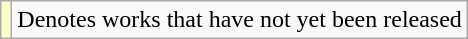<table class="wikitable">
<tr>
<td style="background:#FFFFCC;"></td>
<td>Denotes works that have not yet been released</td>
</tr>
</table>
